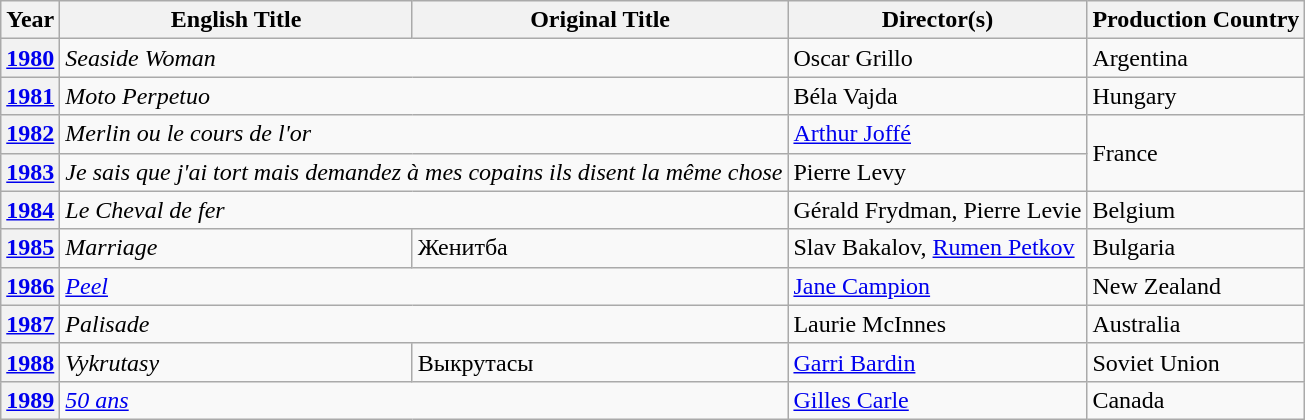<table class="wikitable">
<tr>
<th>Year</th>
<th>English Title</th>
<th>Original Title</th>
<th>Director(s)</th>
<th>Production Country</th>
</tr>
<tr>
<th><a href='#'>1980</a></th>
<td colspan="2"><em>Seaside Woman</em></td>
<td>Oscar Grillo</td>
<td>Argentina</td>
</tr>
<tr>
<th><a href='#'>1981</a></th>
<td colspan="2"><em>Moto Perpetuo</em></td>
<td>Béla Vajda</td>
<td>Hungary</td>
</tr>
<tr>
<th><a href='#'>1982</a></th>
<td colspan="2"><em>Merlin ou le cours de l'or</em></td>
<td><a href='#'>Arthur Joffé</a></td>
<td rowspan="2">France</td>
</tr>
<tr>
<th><a href='#'>1983</a></th>
<td colspan="2"><em>Je sais que j'ai tort mais demandez à mes copains ils disent la même chose</em></td>
<td>Pierre Levy</td>
</tr>
<tr>
<th><a href='#'>1984</a></th>
<td colspan="2"><em>Le Cheval de fer</em></td>
<td>Gérald Frydman, Pierre Levie</td>
<td>Belgium</td>
</tr>
<tr>
<th><a href='#'>1985</a></th>
<td><em>Marriage</em></td>
<td>Женитба</td>
<td>Slav Bakalov, <a href='#'>Rumen Petkov</a></td>
<td>Bulgaria</td>
</tr>
<tr>
<th><a href='#'>1986</a></th>
<td colspan="2"><em><a href='#'>Peel</a></em></td>
<td><a href='#'>Jane Campion</a></td>
<td>New Zealand</td>
</tr>
<tr>
<th><a href='#'>1987</a></th>
<td colspan="2"><em>Palisade</em></td>
<td>Laurie McInnes</td>
<td>Australia</td>
</tr>
<tr>
<th><a href='#'>1988</a></th>
<td><em>Vykrutasy</em></td>
<td>Выкрутасы</td>
<td><a href='#'>Garri Bardin</a></td>
<td>Soviet Union</td>
</tr>
<tr>
<th><a href='#'>1989</a></th>
<td colspan="2"><em><a href='#'>50 ans</a></em></td>
<td><a href='#'>Gilles Carle</a></td>
<td>Canada</td>
</tr>
</table>
